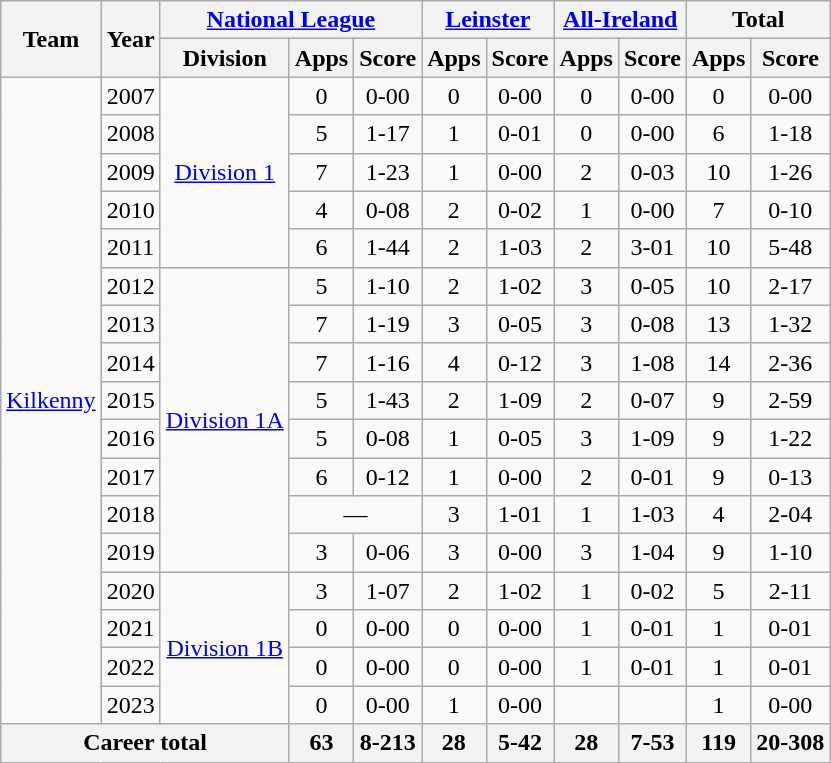<table class="wikitable" style="text-align:center">
<tr>
<th rowspan="2">Team</th>
<th rowspan="2">Year</th>
<th colspan="3"><a href='#'>National League</a></th>
<th colspan="2"><a href='#'>Leinster</a></th>
<th colspan="2"><a href='#'>All-Ireland</a></th>
<th colspan="2">Total</th>
</tr>
<tr>
<th>Division</th>
<th>Apps</th>
<th>Score</th>
<th>Apps</th>
<th>Score</th>
<th>Apps</th>
<th>Score</th>
<th>Apps</th>
<th>Score</th>
</tr>
<tr>
<td rowspan="17"><a href='#'>Kilkenny</a></td>
<td>2007</td>
<td rowspan="5"><a href='#'>Division 1</a></td>
<td>0</td>
<td>0-00</td>
<td>0</td>
<td>0-00</td>
<td>0</td>
<td>0-00</td>
<td>0</td>
<td>0-00</td>
</tr>
<tr>
<td>2008</td>
<td>5</td>
<td>1-17</td>
<td>1</td>
<td>0-01</td>
<td>0</td>
<td>0-00</td>
<td>6</td>
<td>1-18</td>
</tr>
<tr>
<td>2009</td>
<td>7</td>
<td>1-23</td>
<td>1</td>
<td>0-00</td>
<td>2</td>
<td>0-03</td>
<td>10</td>
<td>1-26</td>
</tr>
<tr>
<td>2010</td>
<td>4</td>
<td>0-08</td>
<td>2</td>
<td>0-02</td>
<td>1</td>
<td>0-00</td>
<td>7</td>
<td>0-10</td>
</tr>
<tr>
<td>2011</td>
<td>6</td>
<td>1-44</td>
<td>2</td>
<td>1-03</td>
<td>2</td>
<td>3-01</td>
<td>10</td>
<td>5-48</td>
</tr>
<tr>
<td>2012</td>
<td rowspan="8"><a href='#'>Division 1A</a></td>
<td>5</td>
<td>1-10</td>
<td>2</td>
<td>1-02</td>
<td>3</td>
<td>0-05</td>
<td>10</td>
<td>2-17</td>
</tr>
<tr>
<td>2013</td>
<td>7</td>
<td>1-19</td>
<td>3</td>
<td>0-05</td>
<td>3</td>
<td>0-08</td>
<td>13</td>
<td>1-32</td>
</tr>
<tr>
<td>2014</td>
<td>7</td>
<td>1-16</td>
<td>4</td>
<td>0-12</td>
<td>3</td>
<td>1-08</td>
<td>14</td>
<td>2-36</td>
</tr>
<tr>
<td>2015</td>
<td>5</td>
<td>1-43</td>
<td>2</td>
<td>1-09</td>
<td>2</td>
<td>0-07</td>
<td>9</td>
<td>2-59</td>
</tr>
<tr>
<td>2016</td>
<td>5</td>
<td>0-08</td>
<td>1</td>
<td>0-05</td>
<td>3</td>
<td>1-09</td>
<td>9</td>
<td>1-22</td>
</tr>
<tr>
<td>2017</td>
<td>6</td>
<td>0-12</td>
<td>1</td>
<td>0-00</td>
<td>2</td>
<td>0-01</td>
<td>9</td>
<td>0-13</td>
</tr>
<tr>
<td>2018</td>
<td colspan=2>—</td>
<td>3</td>
<td>1-01</td>
<td>1</td>
<td>1-03</td>
<td>4</td>
<td>2-04</td>
</tr>
<tr>
<td>2019</td>
<td>3</td>
<td>0-06</td>
<td>3</td>
<td>0-00</td>
<td>3</td>
<td>1-04</td>
<td>9</td>
<td>1-10</td>
</tr>
<tr>
<td>2020</td>
<td rowspan="4"><a href='#'>Division 1B</a></td>
<td>3</td>
<td>1-07</td>
<td>2</td>
<td>1-02</td>
<td>1</td>
<td>0-02</td>
<td>5</td>
<td>2-11</td>
</tr>
<tr>
<td>2021</td>
<td>0</td>
<td>0-00</td>
<td>0</td>
<td>0-00</td>
<td>1</td>
<td>0-01</td>
<td>1</td>
<td>0-01</td>
</tr>
<tr>
<td>2022</td>
<td>0</td>
<td>0-00</td>
<td>0</td>
<td>0-00</td>
<td>1</td>
<td>0-01</td>
<td>1</td>
<td>0-01</td>
</tr>
<tr>
<td>2023</td>
<td>0</td>
<td>0-00</td>
<td>1</td>
<td>0-00</td>
<td></td>
<td></td>
<td>1</td>
<td>0-00</td>
</tr>
<tr>
<th colspan="3">Career total</th>
<th>63</th>
<th>8-213</th>
<th>28</th>
<th>5-42</th>
<th>28</th>
<th>7-53</th>
<th>119</th>
<th>20-308</th>
</tr>
</table>
